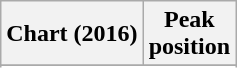<table class="wikitable sortable plainrowheaders" style="text-align:center">
<tr>
<th scope="col">Chart (2016)</th>
<th scope="col">Peak<br> position</th>
</tr>
<tr>
</tr>
<tr>
</tr>
<tr>
</tr>
<tr>
</tr>
</table>
